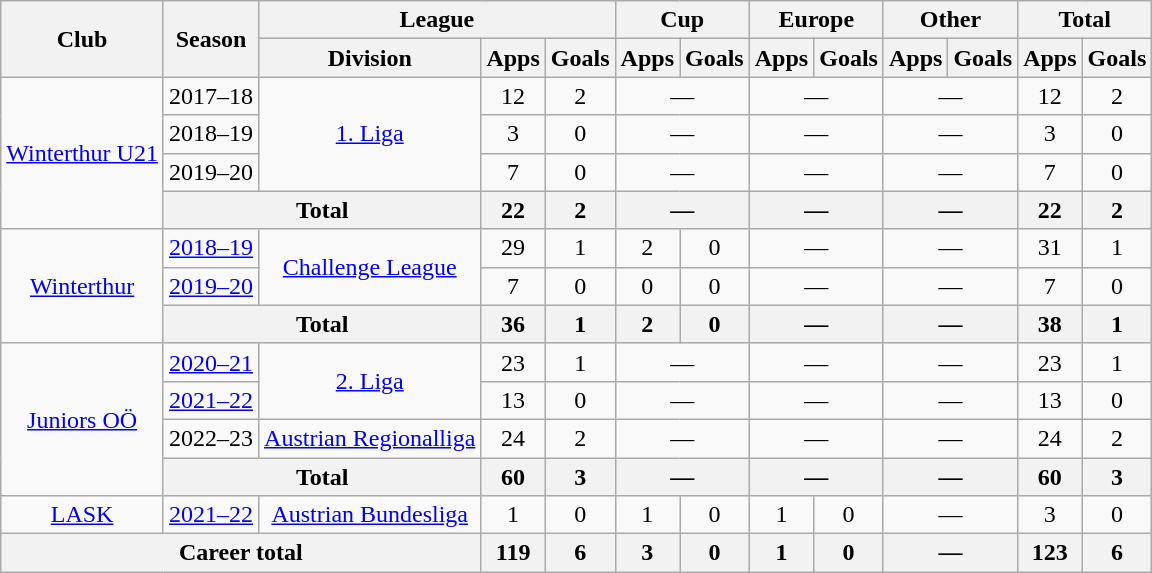<table class="wikitable" style="text-align: center">
<tr>
<th rowspan="2">Club</th>
<th rowspan="2">Season</th>
<th colspan="3">League</th>
<th colspan="2">Cup</th>
<th colspan="2">Europe</th>
<th colspan="2">Other</th>
<th colspan="2">Total</th>
</tr>
<tr>
<th>Division</th>
<th>Apps</th>
<th>Goals</th>
<th>Apps</th>
<th>Goals</th>
<th>Apps</th>
<th>Goals</th>
<th>Apps</th>
<th>Goals</th>
<th>Apps</th>
<th>Goals</th>
</tr>
<tr>
<td rowspan="4"><a href='#'>Winterthur U21</a></td>
<td>2017–18</td>
<td rowspan="3"><a href='#'>1. Liga</a></td>
<td>12</td>
<td>2</td>
<td colspan="2">—</td>
<td colspan="2">—</td>
<td colspan="2">—</td>
<td>12</td>
<td>2</td>
</tr>
<tr>
<td>2018–19</td>
<td>3</td>
<td>0</td>
<td colspan="2">—</td>
<td colspan="2">—</td>
<td colspan="2">—</td>
<td>3</td>
<td>0</td>
</tr>
<tr>
<td>2019–20</td>
<td>7</td>
<td>0</td>
<td colspan="2">—</td>
<td colspan="2">—</td>
<td colspan="2">—</td>
<td>7</td>
<td>0</td>
</tr>
<tr>
<th colspan="2">Total</th>
<th>22</th>
<th>2</th>
<th colspan="2">—</th>
<th colspan="2">—</th>
<th colspan="2">—</th>
<th>22</th>
<th>2</th>
</tr>
<tr>
<td rowspan="3"><a href='#'>Winterthur</a></td>
<td><a href='#'>2018–19</a></td>
<td rowspan="2"><a href='#'>Challenge League</a></td>
<td>29</td>
<td>1</td>
<td>2</td>
<td>0</td>
<td colspan="2">—</td>
<td colspan="2">—</td>
<td>31</td>
<td>1</td>
</tr>
<tr>
<td><a href='#'>2019–20</a></td>
<td>7</td>
<td>0</td>
<td>0</td>
<td>0</td>
<td colspan="2">—</td>
<td colspan="2">—</td>
<td>7</td>
<td>0</td>
</tr>
<tr>
<th colspan="2">Total</th>
<th>36</th>
<th>1</th>
<th>2</th>
<th>0</th>
<th colspan="2">—</th>
<th colspan="2">—</th>
<th>38</th>
<th>1</th>
</tr>
<tr>
<td rowspan="4"><a href='#'>Juniors OÖ</a></td>
<td><a href='#'>2020–21</a></td>
<td rowspan="2"><a href='#'>2. Liga</a></td>
<td>23</td>
<td>1</td>
<td colspan="2">—</td>
<td colspan="2">—</td>
<td colspan="2">—</td>
<td>23</td>
<td>1</td>
</tr>
<tr>
<td><a href='#'>2021–22</a></td>
<td>13</td>
<td>0</td>
<td colspan="2">—</td>
<td colspan="2">—</td>
<td colspan="2">—</td>
<td>13</td>
<td>0</td>
</tr>
<tr>
<td>2022–23</td>
<td><a href='#'>Austrian Regionalliga</a></td>
<td>24</td>
<td>2</td>
<td colspan="2">—</td>
<td colspan="2">—</td>
<td colspan="2">—</td>
<td>24</td>
<td>2</td>
</tr>
<tr>
<th colspan="2">Total</th>
<th>60</th>
<th>3</th>
<th colspan="2">—</th>
<th colspan="2">—</th>
<th colspan="2">—</th>
<th>60</th>
<th>3</th>
</tr>
<tr>
<td><a href='#'>LASK</a></td>
<td><a href='#'>2021–22</a></td>
<td><a href='#'>Austrian Bundesliga</a></td>
<td>1</td>
<td>0</td>
<td>1</td>
<td>0</td>
<td>1</td>
<td>0</td>
<td colspan="2">—</td>
<td>3</td>
<td>0</td>
</tr>
<tr>
<th colspan="3">Career total</th>
<th>119</th>
<th>6</th>
<th>3</th>
<th>0</th>
<th>1</th>
<th>0</th>
<th colspan="2">—</th>
<th>123</th>
<th>6</th>
</tr>
</table>
